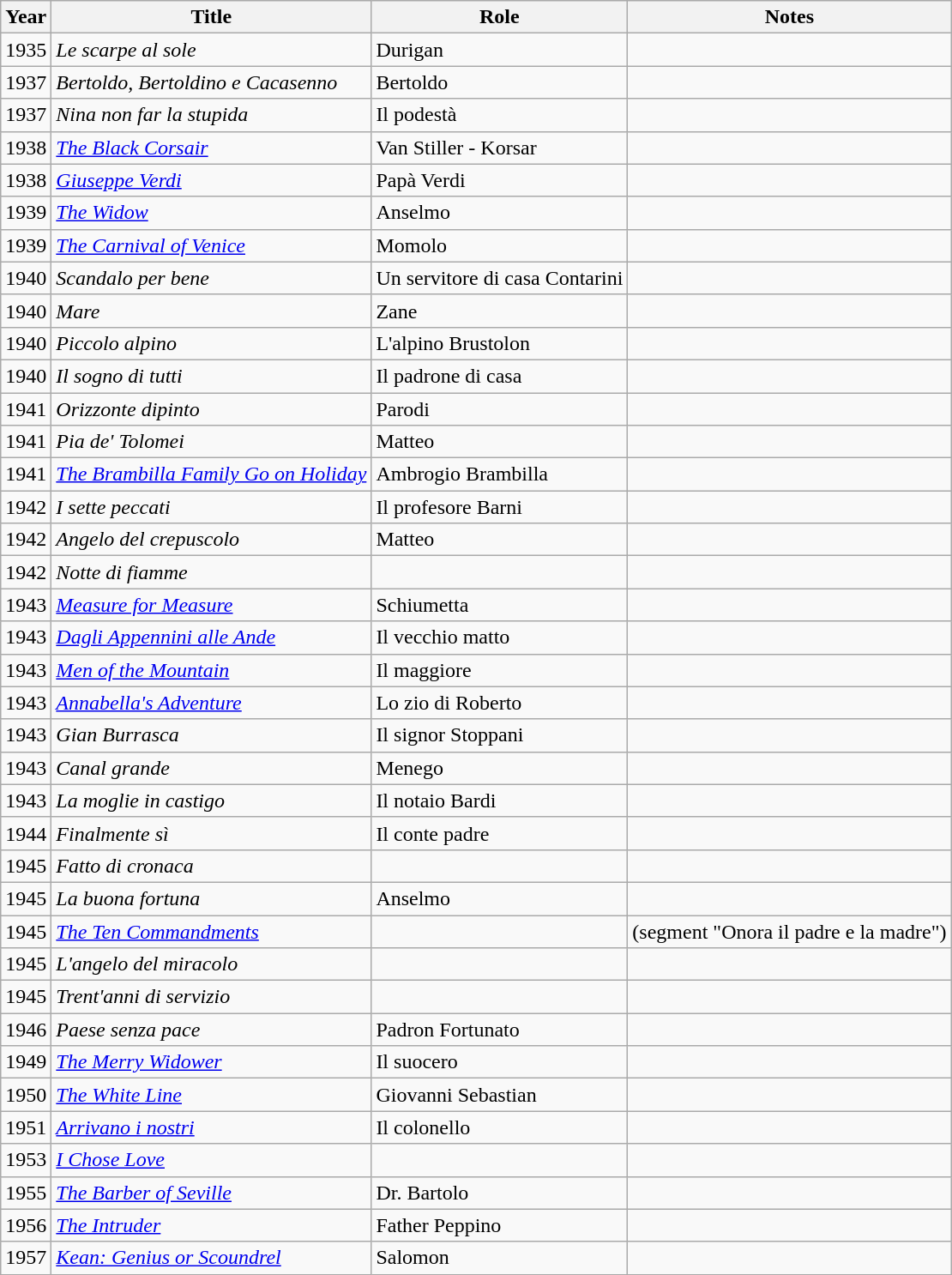<table class="wikitable">
<tr>
<th>Year</th>
<th>Title</th>
<th>Role</th>
<th>Notes</th>
</tr>
<tr>
<td>1935</td>
<td><em>Le scarpe al sole</em></td>
<td>Durigan</td>
<td></td>
</tr>
<tr>
<td>1937</td>
<td><em>Bertoldo, Bertoldino e Cacasenno</em></td>
<td>Bertoldo</td>
<td></td>
</tr>
<tr>
<td>1937</td>
<td><em>Nina non far la stupida</em></td>
<td>Il podestà</td>
<td></td>
</tr>
<tr>
<td>1938</td>
<td><em><a href='#'>The Black Corsair</a></em></td>
<td>Van Stiller - Korsar</td>
<td></td>
</tr>
<tr>
<td>1938</td>
<td><em><a href='#'>Giuseppe Verdi</a></em></td>
<td>Papà Verdi</td>
<td></td>
</tr>
<tr>
<td>1939</td>
<td><em><a href='#'>The Widow</a></em></td>
<td>Anselmo</td>
<td></td>
</tr>
<tr>
<td>1939</td>
<td><em><a href='#'>The Carnival of Venice</a></em></td>
<td>Momolo</td>
<td></td>
</tr>
<tr>
<td>1940</td>
<td><em>Scandalo per bene</em></td>
<td>Un servitore di casa Contarini</td>
<td></td>
</tr>
<tr>
<td>1940</td>
<td><em>Mare</em></td>
<td>Zane</td>
<td></td>
</tr>
<tr>
<td>1940</td>
<td><em>Piccolo alpino</em></td>
<td>L'alpino Brustolon</td>
<td></td>
</tr>
<tr>
<td>1940</td>
<td><em>Il sogno di tutti</em></td>
<td>Il padrone di casa</td>
<td></td>
</tr>
<tr>
<td>1941</td>
<td><em>Orizzonte dipinto</em></td>
<td>Parodi</td>
<td></td>
</tr>
<tr>
<td>1941</td>
<td><em>Pia de' Tolomei</em></td>
<td>Matteo</td>
<td></td>
</tr>
<tr>
<td>1941</td>
<td><em><a href='#'>The Brambilla Family Go on Holiday</a></em></td>
<td>Ambrogio Brambilla</td>
<td></td>
</tr>
<tr>
<td>1942</td>
<td><em>I sette peccati</em></td>
<td>Il profesore Barni</td>
<td></td>
</tr>
<tr>
<td>1942</td>
<td><em>Angelo del crepuscolo</em></td>
<td>Matteo</td>
<td></td>
</tr>
<tr>
<td>1942</td>
<td><em>Notte di fiamme</em></td>
<td></td>
<td></td>
</tr>
<tr>
<td>1943</td>
<td><em><a href='#'>Measure for Measure</a></em></td>
<td>Schiumetta</td>
<td></td>
</tr>
<tr>
<td>1943</td>
<td><em><a href='#'>Dagli Appennini alle Ande</a></em></td>
<td>Il vecchio matto</td>
<td></td>
</tr>
<tr>
<td>1943</td>
<td><em><a href='#'>Men of the Mountain</a></em></td>
<td>Il maggiore</td>
<td></td>
</tr>
<tr>
<td>1943</td>
<td><em><a href='#'>Annabella's Adventure</a></em></td>
<td>Lo zio di Roberto</td>
<td></td>
</tr>
<tr>
<td>1943</td>
<td><em>Gian Burrasca</em></td>
<td>Il signor Stoppani</td>
<td></td>
</tr>
<tr>
<td>1943</td>
<td><em>Canal grande</em></td>
<td>Menego</td>
<td></td>
</tr>
<tr>
<td>1943</td>
<td><em>La moglie in castigo</em></td>
<td>Il notaio Bardi</td>
<td></td>
</tr>
<tr>
<td>1944</td>
<td><em>Finalmente sì</em></td>
<td>Il conte padre</td>
<td></td>
</tr>
<tr>
<td>1945</td>
<td><em>Fatto di cronaca</em></td>
<td></td>
<td></td>
</tr>
<tr>
<td>1945</td>
<td><em>La buona fortuna</em></td>
<td>Anselmo</td>
<td></td>
</tr>
<tr>
<td>1945</td>
<td><em><a href='#'>The Ten Commandments</a></em></td>
<td></td>
<td>(segment "Onora il padre e la madre")</td>
</tr>
<tr>
<td>1945</td>
<td><em>L'angelo del miracolo</em></td>
<td></td>
<td></td>
</tr>
<tr>
<td>1945</td>
<td><em>Trent'anni di servizio</em></td>
<td></td>
<td></td>
</tr>
<tr>
<td>1946</td>
<td><em>Paese senza pace</em></td>
<td>Padron Fortunato</td>
<td></td>
</tr>
<tr>
<td>1949</td>
<td><em><a href='#'>The Merry Widower</a></em></td>
<td>Il suocero</td>
<td></td>
</tr>
<tr>
<td>1950</td>
<td><em><a href='#'>The White Line</a></em></td>
<td>Giovanni Sebastian</td>
<td></td>
</tr>
<tr>
<td>1951</td>
<td><em><a href='#'>Arrivano i nostri</a></em></td>
<td>Il colonello</td>
<td></td>
</tr>
<tr>
<td>1953</td>
<td><em><a href='#'>I Chose Love</a></em></td>
<td></td>
<td></td>
</tr>
<tr>
<td>1955</td>
<td><em><a href='#'>The Barber of Seville</a></em></td>
<td>Dr. Bartolo</td>
<td></td>
</tr>
<tr>
<td>1956</td>
<td><em><a href='#'>The Intruder</a></em></td>
<td>Father Peppino</td>
<td></td>
</tr>
<tr>
<td>1957</td>
<td><em><a href='#'>Kean: Genius or Scoundrel</a></em></td>
<td>Salomon</td>
<td></td>
</tr>
</table>
